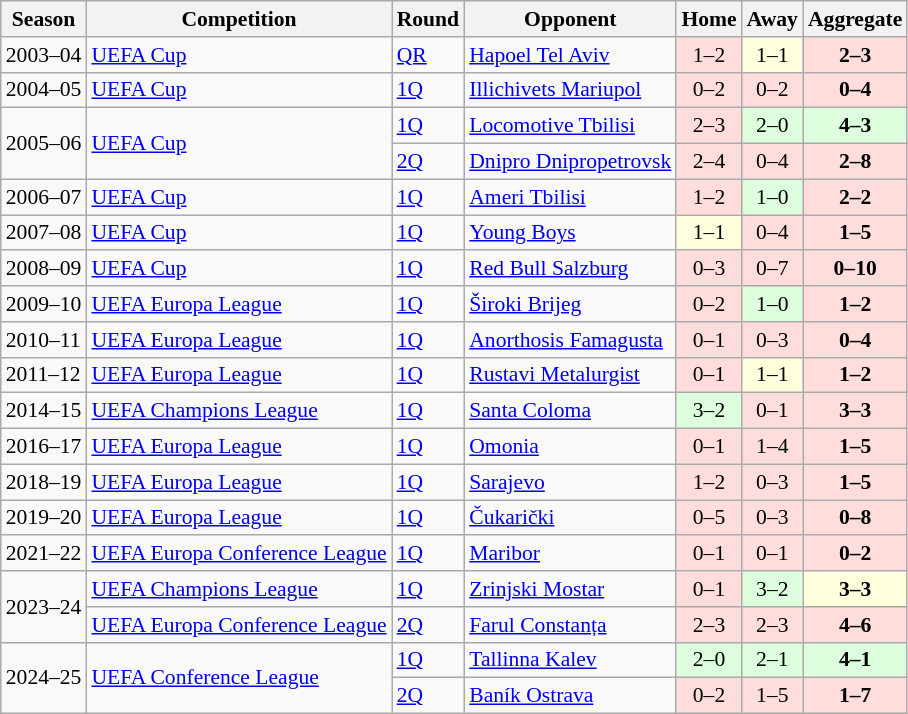<table class="wikitable mw-collapsible mw-collapsed"  style="font-size:90%; text-align:left;">
<tr>
<th>Season</th>
<th>Competition</th>
<th>Round</th>
<th>Opponent</th>
<th>Home</th>
<th>Away</th>
<th>Aggregate</th>
</tr>
<tr>
<td rowspan="1">2003–04</td>
<td rowspan="1"><a href='#'>UEFA Cup</a></td>
<td><a href='#'>QR</a></td>
<td> <a href='#'>Hapoel Tel Aviv</a></td>
<td bgcolor="#ffdddd" style="text-align:center;">1–2</td>
<td bgcolor="#ffffdd" style="text-align:center;">1–1</td>
<td bgcolor="#ffdddd" style="text-align:center;"><strong>2–3</strong></td>
</tr>
<tr>
<td rowspan="1">2004–05</td>
<td rowspan="1"><a href='#'>UEFA Cup</a></td>
<td><a href='#'>1Q</a></td>
<td> <a href='#'>Illichivets Mariupol</a></td>
<td bgcolor="#ffdddd" style="text-align:center;">0–2</td>
<td bgcolor="#ffdddd" style="text-align:center;">0–2</td>
<td bgcolor="#ffdddd" style="text-align:center;"><strong>0–4</strong></td>
</tr>
<tr>
<td rowspan="2">2005–06</td>
<td rowspan="2"><a href='#'>UEFA Cup</a></td>
<td><a href='#'>1Q</a></td>
<td> <a href='#'>Locomotive Tbilisi</a></td>
<td bgcolor="#ffdddd" style="text-align:center;">2–3</td>
<td bgcolor="#ddffdd" style="text-align:center;">2–0</td>
<td bgcolor="#ddffdd" style="text-align:center;"><strong>4–3</strong></td>
</tr>
<tr>
<td><a href='#'>2Q</a></td>
<td> <a href='#'>Dnipro Dnipropetrovsk</a></td>
<td bgcolor="#ffdddd" style="text-align:center;">2–4</td>
<td bgcolor="#ffdddd" style="text-align:center;">0–4</td>
<td bgcolor="#ffdddd" style="text-align:center;"><strong>2–8</strong></td>
</tr>
<tr>
<td rowspan="1">2006–07</td>
<td rowspan="1"><a href='#'>UEFA Cup</a></td>
<td><a href='#'>1Q</a></td>
<td> <a href='#'>Ameri Tbilisi</a></td>
<td bgcolor="#ffdddd" style="text-align:center;">1–2</td>
<td bgcolor="#ddffdd" style="text-align:center;">1–0</td>
<td bgcolor="#ffdddd" style="text-align:center;"><strong>2–2 </strong></td>
</tr>
<tr>
<td rowspan="1">2007–08</td>
<td rowspan="1"><a href='#'>UEFA Cup</a></td>
<td><a href='#'>1Q</a></td>
<td> <a href='#'>Young Boys</a></td>
<td bgcolor="#ffffdd" style="text-align:center;">1–1</td>
<td bgcolor="#ffdddd" style="text-align:center;">0–4</td>
<td bgcolor="#ffdddd" style="text-align:center;"><strong>1–5</strong></td>
</tr>
<tr>
<td rowspan="1">2008–09</td>
<td rowspan="1"><a href='#'>UEFA Cup</a></td>
<td><a href='#'>1Q</a></td>
<td> <a href='#'>Red Bull Salzburg</a></td>
<td bgcolor="#ffdddd" style="text-align:center;">0–3</td>
<td bgcolor="#ffdddd" style="text-align:center;">0–7</td>
<td bgcolor="#ffdddd" style="text-align:center;"><strong>0–10</strong></td>
</tr>
<tr>
<td rowspan="1">2009–10</td>
<td rowspan="1"><a href='#'>UEFA Europa League</a></td>
<td><a href='#'>1Q</a></td>
<td> <a href='#'>Široki Brijeg</a></td>
<td bgcolor="#ffdddd" style="text-align:center;">0–2</td>
<td bgcolor="#ddffdd" style="text-align:center;">1–0</td>
<td bgcolor="#ffdddd" style="text-align:center;"><strong>1–2</strong></td>
</tr>
<tr>
<td rowspan="1">2010–11</td>
<td rowspan="1"><a href='#'>UEFA Europa League</a></td>
<td><a href='#'>1Q</a></td>
<td> <a href='#'>Anorthosis Famagusta</a></td>
<td bgcolor="#ffdddd" style="text-align:center;">0–1</td>
<td bgcolor="#ffdddd" style="text-align:center;">0–3</td>
<td bgcolor="#ffdddd" style="text-align:center;"><strong>0–4</strong></td>
</tr>
<tr>
<td rowspan="1">2011–12</td>
<td rowspan="1"><a href='#'>UEFA Europa League</a></td>
<td><a href='#'>1Q</a></td>
<td> <a href='#'>Rustavi Metalurgist</a></td>
<td bgcolor="#ffdddd" style="text-align:center;">0–1</td>
<td bgcolor="#ffffdd" style="text-align:center;">1–1</td>
<td bgcolor="#ffdddd" style="text-align:center;"><strong>1–2</strong></td>
</tr>
<tr>
<td rowspan="1">2014–15</td>
<td rowspan="1"><a href='#'>UEFA Champions League</a></td>
<td><a href='#'>1Q</a></td>
<td> <a href='#'>Santa Coloma</a></td>
<td bgcolor="#ddffdd" style="text-align:center;">3–2</td>
<td bgcolor="#ffdddd" style="text-align:center;">0–1</td>
<td bgcolor="#ffdddd" style="text-align:center;"><strong>3–3 </strong></td>
</tr>
<tr>
<td rowspan="1">2016–17</td>
<td rowspan="1"><a href='#'>UEFA Europa League</a></td>
<td><a href='#'>1Q</a></td>
<td> <a href='#'>Omonia</a></td>
<td bgcolor="#ffdddd" style="text-align:center;">0–1</td>
<td bgcolor="#ffdddd" style="text-align:center;">1–4</td>
<td bgcolor="#ffdddd" style="text-align:center;"><strong>1–5</strong></td>
</tr>
<tr>
<td rowspan="1">2018–19</td>
<td rowspan="1"><a href='#'>UEFA Europa League</a></td>
<td><a href='#'>1Q</a></td>
<td> <a href='#'>Sarajevo</a></td>
<td bgcolor="#ffdddd" style="text-align:center;">1–2</td>
<td bgcolor="#ffdddd" style="text-align:center;">0–3</td>
<td bgcolor="#ffdddd" style="text-align:center;"><strong>1–5</strong></td>
</tr>
<tr>
<td rowspan="1">2019–20</td>
<td rowspan="1"><a href='#'>UEFA Europa League</a></td>
<td><a href='#'>1Q</a></td>
<td> <a href='#'>Čukarički</a></td>
<td bgcolor="#ffdddd" style="text-align:center;">0–5</td>
<td bgcolor="#ffdddd" style="text-align:center;">0–3</td>
<td bgcolor="#ffdddd" style="text-align:center;"><strong>0–8</strong></td>
</tr>
<tr>
<td rowspan="1">2021–22</td>
<td rowspan="1"><a href='#'>UEFA Europa Conference League</a></td>
<td><a href='#'>1Q</a></td>
<td> <a href='#'>Maribor</a></td>
<td bgcolor="#ffdddd" style="text-align:center;">0–1</td>
<td bgcolor="#ffdddd" style="text-align:center;">0–1</td>
<td bgcolor="#ffdddd" style="text-align:center;"><strong>0–2</strong></td>
</tr>
<tr>
<td rowspan="2">2023–24</td>
<td><a href='#'>UEFA Champions League</a></td>
<td><a href='#'>1Q</a></td>
<td> <a href='#'>Zrinjski Mostar</a></td>
<td bgcolor="#ffdddd" style="text-align:center;">0–1</td>
<td bgcolor="#ddffdd" style="text-align:center;">3–2</td>
<td bgcolor="#ffffdd" style="text-align:center;"><strong>3–3 </strong></td>
</tr>
<tr>
<td><a href='#'>UEFA Europa Conference League</a></td>
<td><a href='#'>2Q</a></td>
<td> <a href='#'>Farul Constanța</a></td>
<td bgcolor="#ffdddd" style="text-align:center;">2–3</td>
<td bgcolor="#ffdddd" style="text-align:center;">2–3</td>
<td bgcolor="#ffdddd" style="text-align:center;"><strong>4–6</strong></td>
</tr>
<tr>
<td rowspan="2">2024–25</td>
<td rowspan="2"><a href='#'>UEFA Conference League</a></td>
<td><a href='#'>1Q</a></td>
<td> <a href='#'>Tallinna Kalev</a></td>
<td bgcolor="#ddffdd" style="text-align:center;">2–0</td>
<td bgcolor="#ddffdd" style="text-align:center;">2–1</td>
<td bgcolor="#ddffdd" style="text-align:center;"><strong>4–1</strong></td>
</tr>
<tr>
<td><a href='#'>2Q</a></td>
<td> <a href='#'>Baník Ostrava</a></td>
<td bgcolor="#ffdddd" style="text-align:center;">0–2</td>
<td bgcolor="#ffdddd" style="text-align:center;">1–5</td>
<td bgcolor="#ffdddd" style="text-align:center;"><strong>1–7</strong></td>
</tr>
</table>
